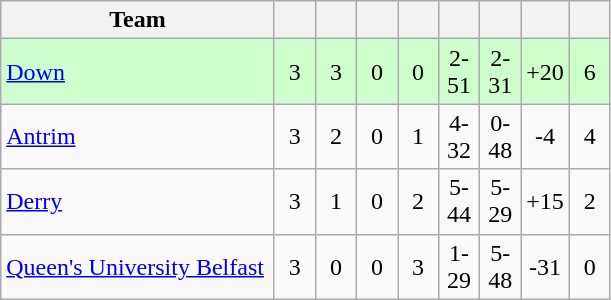<table class="wikitable" style="text-align:center">
<tr>
<th width="175">Team</th>
<th width="20"></th>
<th width="20"></th>
<th width="20"></th>
<th width="20"></th>
<th width="20"></th>
<th width="20"></th>
<th width="20"></th>
<th width="20"></th>
</tr>
<tr bgcolor="#CCFFCC">
<td align=left><a href='#'>Down</a></td>
<td>3</td>
<td>3</td>
<td>0</td>
<td>0</td>
<td 0>2-51</td>
<td>2-31</td>
<td>+20</td>
<td>6</td>
</tr>
<tr>
<td align=left><a href='#'>Antrim</a></td>
<td>3</td>
<td>2</td>
<td>0</td>
<td>1</td>
<td 0>4-32</td>
<td>0-48</td>
<td>-4</td>
<td>4</td>
</tr>
<tr>
<td align=left><a href='#'>Derry</a></td>
<td>3</td>
<td>1</td>
<td>0</td>
<td>2</td>
<td 0>5-44</td>
<td>5-29</td>
<td>+15</td>
<td>2</td>
</tr>
<tr>
<td align=left><a href='#'>Queen's University Belfast</a></td>
<td>3</td>
<td>0</td>
<td>0</td>
<td>3</td>
<td 0>1-29</td>
<td>5-48</td>
<td>-31</td>
<td>0</td>
</tr>
</table>
